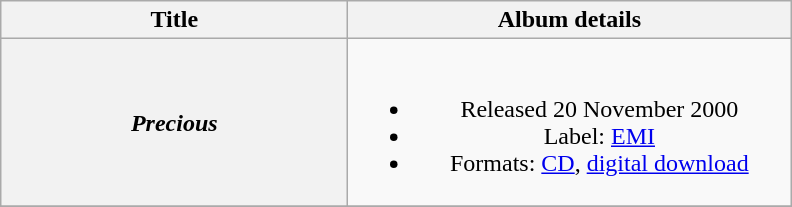<table class="wikitable plainrowheaders" style="text-align:center;">
<tr>
<th scope="col" style="width:14em;">Title</th>
<th scope="col" style="width:18em;">Album details</th>
</tr>
<tr>
<th scope="row"><em>Precious</em></th>
<td><br><ul><li>Released 20 November 2000</li><li>Label: <a href='#'>EMI</a></li><li>Formats: <a href='#'>CD</a>, <a href='#'>digital download</a></li></ul></td>
</tr>
<tr>
</tr>
</table>
